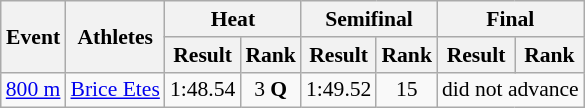<table class="wikitable" border="1" style="font-size:90%">
<tr>
<th rowspan="2">Event</th>
<th rowspan="2">Athletes</th>
<th colspan="2">Heat</th>
<th colspan="2">Semifinal</th>
<th colspan="2">Final</th>
</tr>
<tr>
<th>Result</th>
<th>Rank</th>
<th>Result</th>
<th>Rank</th>
<th>Result</th>
<th>Rank</th>
</tr>
<tr>
<td><a href='#'>800 m</a></td>
<td><a href='#'>Brice Etes</a></td>
<td align=center>1:48.54</td>
<td align=center>3 <strong>Q</strong></td>
<td align=center>1:49.52</td>
<td align=center>15</td>
<td align=center colspan="2">did not advance</td>
</tr>
</table>
